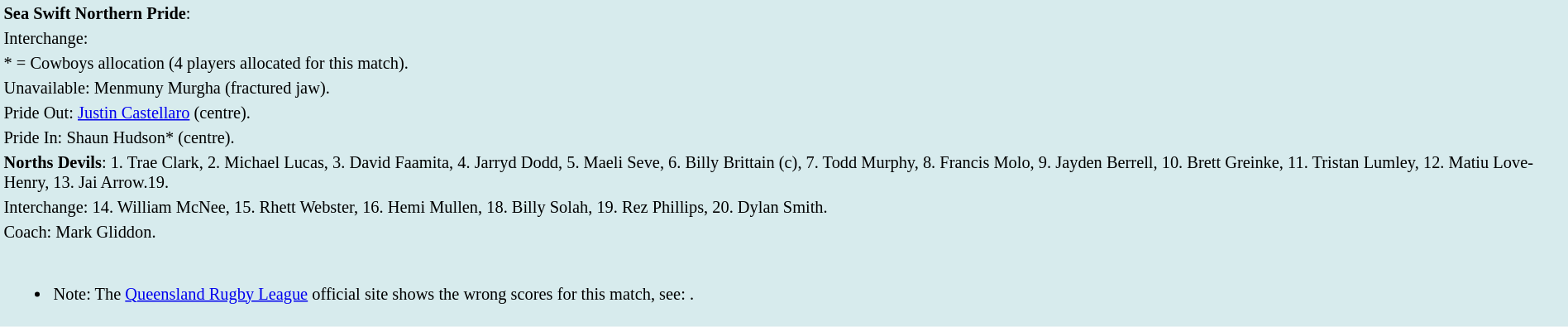<table style="background:#d7ebed; font-size:85%; width:100%;">
<tr>
<td><strong>Sea Swift Northern Pride</strong>:             </td>
</tr>
<tr>
<td>Interchange:    </td>
</tr>
<tr>
<td>* = Cowboys allocation (4 players allocated for this match).</td>
</tr>
<tr>
<td>Unavailable: Menmuny Murgha (fractured jaw).</td>
</tr>
<tr>
<td>Pride Out: <a href='#'>Justin Castellaro</a> (centre).</td>
</tr>
<tr>
<td>Pride In: Shaun Hudson* (centre).</td>
</tr>
<tr>
<td><strong>Norths Devils</strong>: 1. Trae Clark, 2. Michael Lucas, 3. David Faamita, 4. Jarryd Dodd, 5. Maeli Seve, 6. Billy Brittain (c), 7. Todd Murphy, 8. Francis Molo, 9. Jayden Berrell, 10. Brett Greinke, 11. Tristan Lumley, 12. Matiu Love-Henry, 13. Jai Arrow.19.</td>
</tr>
<tr>
<td>Interchange: 14. William McNee, 15. Rhett Webster, 16. Hemi Mullen, 18. Billy Solah, 19. Rez Phillips, 20. Dylan Smith.</td>
</tr>
<tr>
<td>Coach: Mark Gliddon.</td>
</tr>
<tr>
<td><br><ul><li>Note: The <a href='#'>Queensland Rugby League</a> official site shows the wrong scores for this match, see: .</li></ul></td>
</tr>
<tr>
</tr>
</table>
